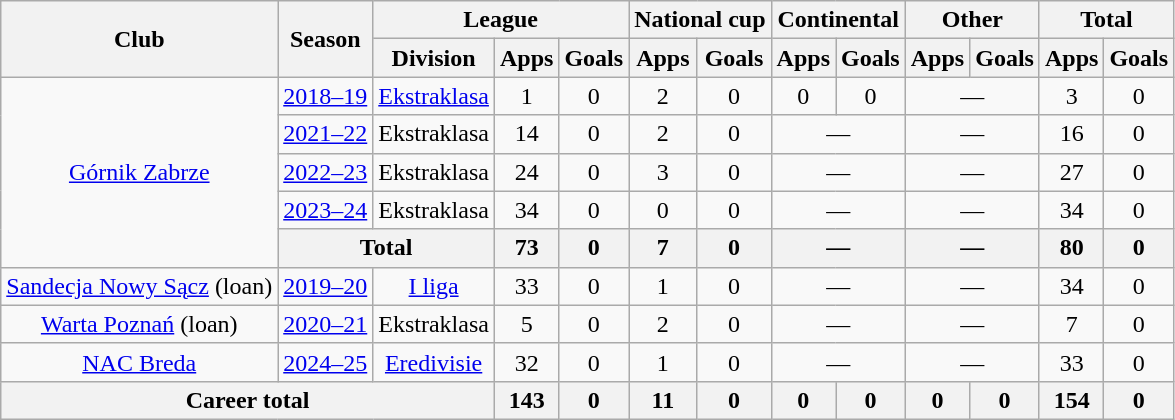<table class="wikitable" style="text-align: center;">
<tr>
<th rowspan=2>Club</th>
<th rowspan=2>Season</th>
<th colspan=3>League</th>
<th colspan=2>National cup</th>
<th colspan=2>Continental</th>
<th colspan=2>Other</th>
<th colspan=2>Total</th>
</tr>
<tr>
<th>Division</th>
<th>Apps</th>
<th>Goals</th>
<th>Apps</th>
<th>Goals</th>
<th>Apps</th>
<th>Goals</th>
<th>Apps</th>
<th>Goals</th>
<th>Apps</th>
<th>Goals</th>
</tr>
<tr>
<td rowspan="5"><a href='#'>Górnik Zabrze</a></td>
<td><a href='#'>2018–19</a></td>
<td><a href='#'>Ekstraklasa</a></td>
<td>1</td>
<td>0</td>
<td>2</td>
<td>0</td>
<td>0</td>
<td>0</td>
<td colspan="2">—</td>
<td>3</td>
<td>0</td>
</tr>
<tr>
<td><a href='#'>2021–22</a></td>
<td>Ekstraklasa</td>
<td>14</td>
<td>0</td>
<td>2</td>
<td>0</td>
<td colspan="2">—</td>
<td colspan="2">—</td>
<td>16</td>
<td>0</td>
</tr>
<tr>
<td><a href='#'>2022–23</a></td>
<td>Ekstraklasa</td>
<td>24</td>
<td>0</td>
<td>3</td>
<td>0</td>
<td colspan="2">—</td>
<td colspan="2">—</td>
<td>27</td>
<td>0</td>
</tr>
<tr>
<td><a href='#'>2023–24</a></td>
<td>Ekstraklasa</td>
<td>34</td>
<td>0</td>
<td>0</td>
<td>0</td>
<td colspan="2">—</td>
<td colspan="2">—</td>
<td>34</td>
<td>0</td>
</tr>
<tr>
<th colspan="2">Total</th>
<th>73</th>
<th>0</th>
<th>7</th>
<th>0</th>
<th colspan="2">—</th>
<th colspan="2">—</th>
<th>80</th>
<th>0</th>
</tr>
<tr>
<td><a href='#'>Sandecja Nowy Sącz</a> (loan)</td>
<td><a href='#'>2019–20</a></td>
<td><a href='#'>I liga</a></td>
<td>33</td>
<td>0</td>
<td>1</td>
<td>0</td>
<td colspan="2">—</td>
<td colspan="2">—</td>
<td>34</td>
<td>0</td>
</tr>
<tr>
<td><a href='#'>Warta Poznań</a> (loan)</td>
<td><a href='#'>2020–21</a></td>
<td>Ekstraklasa</td>
<td>5</td>
<td>0</td>
<td>2</td>
<td>0</td>
<td colspan="2">—</td>
<td colspan="2">—</td>
<td>7</td>
<td>0</td>
</tr>
<tr>
<td><a href='#'>NAC Breda</a></td>
<td><a href='#'>2024–25</a></td>
<td><a href='#'>Eredivisie</a></td>
<td>32</td>
<td>0</td>
<td>1</td>
<td>0</td>
<td colspan="2">—</td>
<td colspan="2">—</td>
<td>33</td>
<td>0</td>
</tr>
<tr>
<th colspan="3">Career total</th>
<th>143</th>
<th>0</th>
<th>11</th>
<th>0</th>
<th>0</th>
<th>0</th>
<th>0</th>
<th>0</th>
<th>154</th>
<th>0</th>
</tr>
</table>
